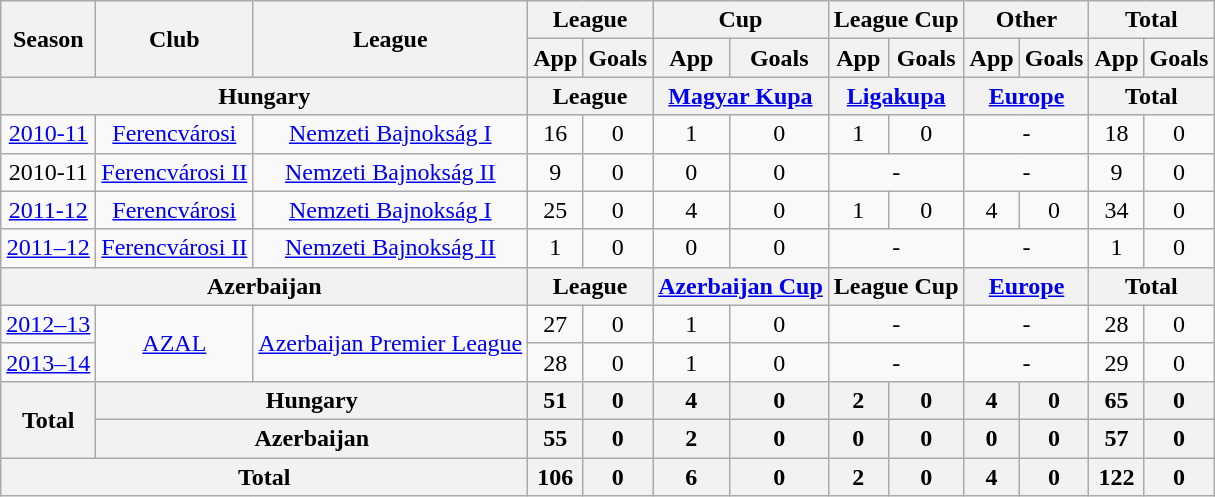<table class="wikitable">
<tr>
<th rowspan=2>Season</th>
<th ! rowspan=2>Club</th>
<th ! rowspan=2>League</th>
<th ! colspan=2>League</th>
<th ! colspan=2>Cup</th>
<th ! colspan=2>League Cup</th>
<th ! colspan=2>Other</th>
<th colspan=3>Total</th>
</tr>
<tr>
<th>App</th>
<th>Goals</th>
<th>App</th>
<th>Goals</th>
<th>App</th>
<th>Goals</th>
<th>App</th>
<th>Goals</th>
<th>App</th>
<th>Goals</th>
</tr>
<tr>
<th colspan=3>Hungary</th>
<th ! colspan=2>League</th>
<th ! colspan=2><a href='#'>Magyar Kupa</a></th>
<th ! colspan=2><a href='#'>Ligakupa</a></th>
<th ! colspan=2><a href='#'>Europe</a></th>
<th colspan=3>Total</th>
</tr>
<tr align=center>
<td><a href='#'>2010-11</a></td>
<td><a href='#'>Ferencvárosi</a></td>
<td><a href='#'>Nemzeti Bajnokság I</a></td>
<td>16</td>
<td>0</td>
<td>1</td>
<td>0</td>
<td>1</td>
<td>0</td>
<td colspan="2">-</td>
<td>18</td>
<td>0</td>
</tr>
<tr align=center>
<td>2010-11</td>
<td><a href='#'>Ferencvárosi II</a></td>
<td><a href='#'>Nemzeti Bajnokság II</a></td>
<td>9</td>
<td>0</td>
<td>0</td>
<td>0</td>
<td colspan="2">-</td>
<td colspan="2">-</td>
<td>9</td>
<td>0</td>
</tr>
<tr align=center>
<td><a href='#'>2011-12</a></td>
<td><a href='#'>Ferencvárosi</a></td>
<td><a href='#'>Nemzeti Bajnokság I</a></td>
<td>25</td>
<td>0</td>
<td>4</td>
<td>0</td>
<td>1</td>
<td>0</td>
<td>4</td>
<td>0</td>
<td>34</td>
<td>0</td>
</tr>
<tr align=center>
<td><a href='#'>2011–12</a></td>
<td><a href='#'>Ferencvárosi II</a></td>
<td><a href='#'>Nemzeti Bajnokság II</a></td>
<td>1</td>
<td>0</td>
<td>0</td>
<td>0</td>
<td colspan="2">-</td>
<td colspan="2">-</td>
<td>1</td>
<td>0</td>
</tr>
<tr>
<th colspan=3>Azerbaijan</th>
<th ! colspan=2>League</th>
<th ! colspan=2><a href='#'>Azerbaijan Cup</a></th>
<th ! colspan=2>League Cup</th>
<th ! colspan=2><a href='#'>Europe</a></th>
<th colspan=3>Total</th>
</tr>
<tr align=center>
<td><a href='#'>2012–13</a></td>
<td rowspan="2"><a href='#'>AZAL</a></td>
<td rowspan="2"><a href='#'>Azerbaijan Premier League</a></td>
<td>27</td>
<td>0</td>
<td>1</td>
<td>0</td>
<td colspan="2">-</td>
<td colspan="2">-</td>
<td>28</td>
<td>0</td>
</tr>
<tr align=center>
<td><a href='#'>2013–14</a></td>
<td>28</td>
<td>0</td>
<td>1</td>
<td>0</td>
<td colspan="2">-</td>
<td colspan="2">-</td>
<td>29</td>
<td>0</td>
</tr>
<tr align=center>
<th rowspan="2">Total</th>
<th colspan="2">Hungary</th>
<th>51</th>
<th>0</th>
<th>4</th>
<th>0</th>
<th>2</th>
<th>0</th>
<th>4</th>
<th>0</th>
<th>65</th>
<th>0</th>
</tr>
<tr align=center>
<th colspan="2">Azerbaijan</th>
<th>55</th>
<th>0</th>
<th>2</th>
<th>0</th>
<th>0</th>
<th>0</th>
<th>0</th>
<th>0</th>
<th>57</th>
<th>0</th>
</tr>
<tr>
<th colspan="3">Total</th>
<th>106</th>
<th>0</th>
<th>6</th>
<th>0</th>
<th>2</th>
<th>0</th>
<th>4</th>
<th>0</th>
<th>122</th>
<th>0</th>
</tr>
</table>
